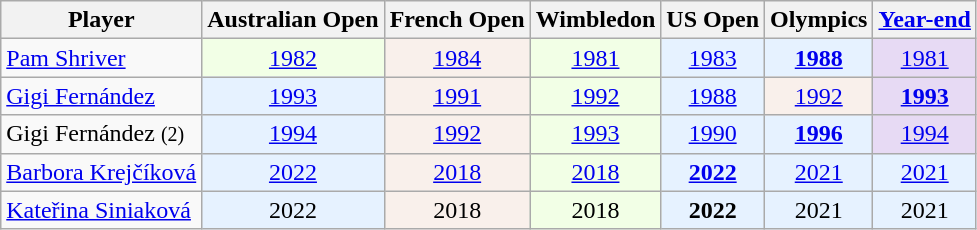<table class="wikitable nowrap" style="text-align:center">
<tr>
<th>Player</th>
<th>Australian Open</th>
<th>French Open</th>
<th>Wimbledon</th>
<th>US Open</th>
<th>Olympics</th>
<th><a href='#'>Year-end</a></th>
</tr>
<tr>
<td style="text-align: left;"> <a href='#'>Pam Shriver</a></td>
<td style="background: #f2ffe6;"><a href='#'>1982</a></td>
<td style="background: #f9f0eb;"><a href='#'>1984</a></td>
<td style="background: #f2ffe6;"><a href='#'>1981</a></td>
<td style="background: #e6f2ff;"><a href='#'>1983</a></td>
<td style="background: #e6f2ff;"><strong><a href='#'>1988</a></strong></td>
<td style="background: #e7daf4;"><a href='#'>1981</a></td>
</tr>
<tr>
<td style="text-align: left;"> <a href='#'>Gigi Fernández</a></td>
<td style="background: #e6f2ff;"><a href='#'>1993</a></td>
<td style="background: #f9f0eb;"><a href='#'>1991</a></td>
<td style="background: #f2ffe6;"><a href='#'>1992</a></td>
<td style="background: #e6f2ff;"><a href='#'>1988</a></td>
<td style="background: #f9f0eb;"><a href='#'>1992</a></td>
<td style="background: #e7daf4;"><strong><a href='#'>1993</a></strong></td>
</tr>
<tr>
<td style="text-align:left;"> Gigi Fernández <small>(2)</small></td>
<td style="background: #e6f2ff;"><a href='#'>1994</a></td>
<td style="background: #f9f0eb;"><a href='#'>1992</a></td>
<td style="background: #f2ffe6;"><a href='#'>1993</a></td>
<td style="background: #e6f2ff;"><a href='#'>1990</a></td>
<td style="background: #e6f2ff;"><strong><a href='#'>1996</a></strong></td>
<td style="background: #e7daf4;"><a href='#'>1994</a></td>
</tr>
<tr>
<td style="text-align:left;"> <a href='#'>Barbora Krejčíková</a></td>
<td style="background: #e6f2ff;"><a href='#'>2022</a></td>
<td style="background: #f9f0eb;"><a href='#'>2018</a></td>
<td style="background: #f2ffe6;"><a href='#'>2018</a></td>
<td style="background: #e6f2ff;"><strong><a href='#'>2022</a></strong></td>
<td style="background: #e6f2ff;"><a href='#'>2021</a></td>
<td style="background: #e6f2ff;"><a href='#'>2021</a></td>
</tr>
<tr>
<td style="text-align:left;"> <a href='#'>Kateřina Siniaková</a></td>
<td style="background: #e6f2ff;">2022</td>
<td style="background: #f9f0eb;">2018</td>
<td style="background: #f2ffe6;">2018</td>
<td style="background: #e6f2ff;"><strong>2022</strong></td>
<td style="background: #e6f2ff;">2021</td>
<td style="background: #e6f2ff;">2021</td>
</tr>
</table>
